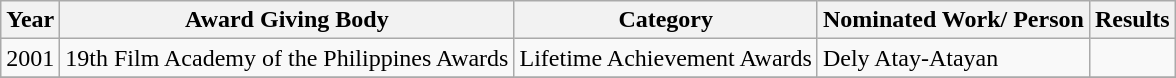<table class="wikitable">
<tr>
<th>Year</th>
<th>Award Giving Body</th>
<th>Category</th>
<th>Nominated Work/ Person</th>
<th>Results</th>
</tr>
<tr>
<td>2001</td>
<td>19th Film Academy of the Philippines Awards</td>
<td>Lifetime Achievement Awards</td>
<td>Dely Atay-Atayan</td>
<td></td>
</tr>
<tr>
</tr>
</table>
